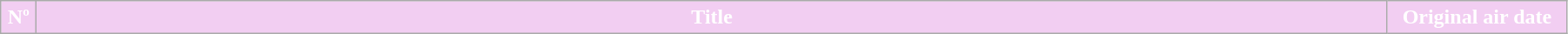<table class=wikitable style="width:95%; background:#FFFFFF">
<tr style="color:#FFFFFF">
<th style="background:#f2cef2; width:20px">Nº</th>
<th style="background:#f2cef2">Title</th>
<th style="background:#f2cef2; width:130px">Original air date<br>










</th>
</tr>
</table>
